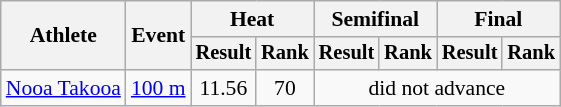<table class="wikitable" style="font-size:90%">
<tr>
<th rowspan=2>Athlete</th>
<th rowspan=2>Event</th>
<th colspan=2>Heat</th>
<th colspan=2>Semifinal</th>
<th colspan=2>Final</th>
</tr>
<tr style="font-size:95%">
<th>Result</th>
<th>Rank</th>
<th>Result</th>
<th>Rank</th>
<th>Result</th>
<th>Rank</th>
</tr>
<tr align=center>
<td align=left><a href='#'>Nooa Takooa</a></td>
<td align=left><a href='#'>100 m</a></td>
<td>11.56</td>
<td>70</td>
<td colspan=4>did not advance</td>
</tr>
</table>
